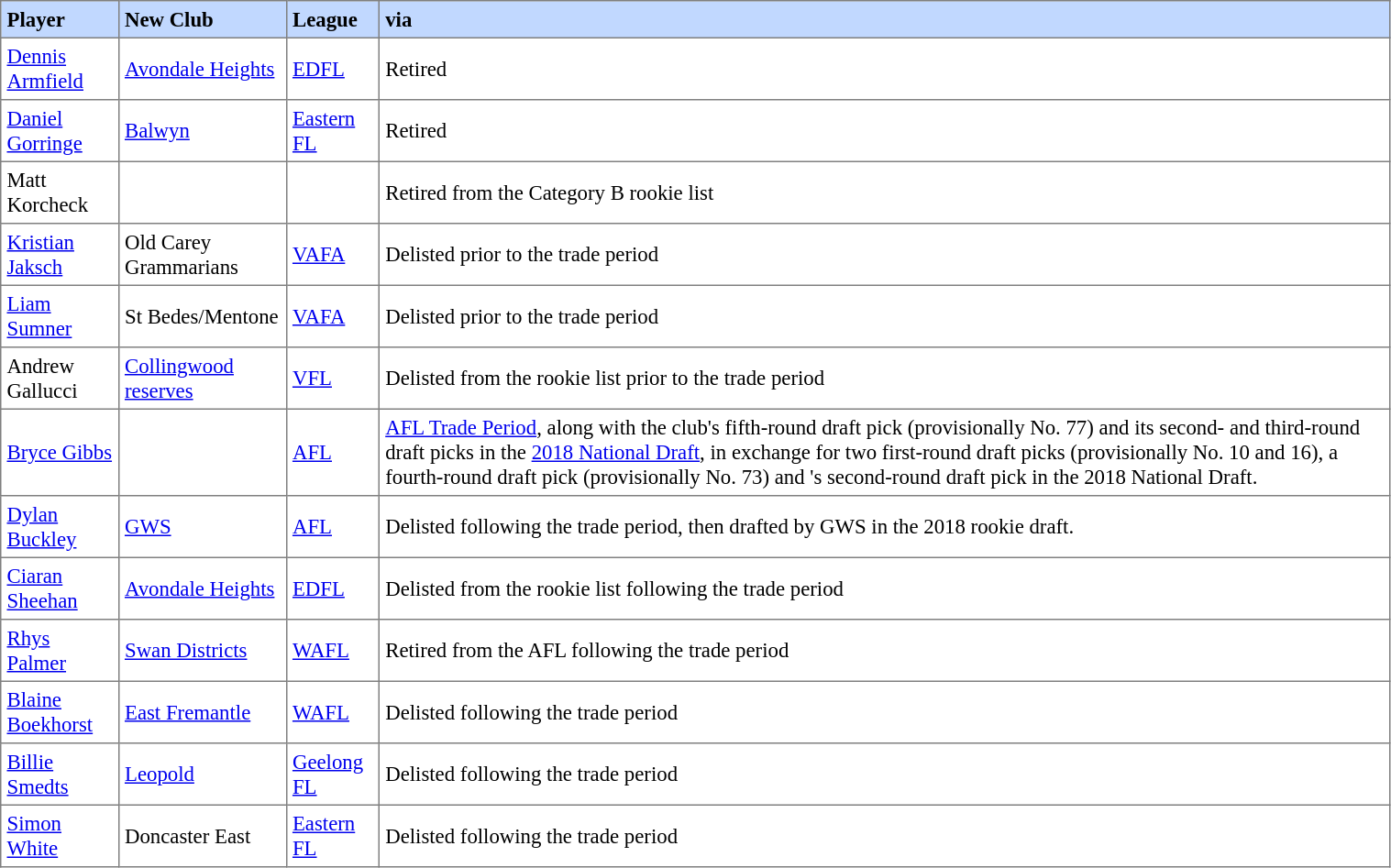<table border="1" cellpadding="4" cellspacing="0"  style="text-align:left; font-size:95%; border-collapse:collapse; width:80%;">
<tr style="background:#C1D8FF;">
<th>Player</th>
<th>New Club</th>
<th>League</th>
<th>via</th>
</tr>
<tr>
<td> <a href='#'>Dennis Armfield</a></td>
<td><a href='#'>Avondale Heights</a></td>
<td><a href='#'>EDFL</a></td>
<td>Retired</td>
</tr>
<tr>
<td> <a href='#'>Daniel Gorringe</a></td>
<td><a href='#'>Balwyn</a></td>
<td><a href='#'>Eastern FL</a></td>
<td>Retired</td>
</tr>
<tr>
<td> Matt Korcheck</td>
<td></td>
<td></td>
<td>Retired from the Category B rookie list</td>
</tr>
<tr>
<td> <a href='#'>Kristian Jaksch</a></td>
<td>Old Carey Grammarians</td>
<td><a href='#'>VAFA</a></td>
<td>Delisted prior to the trade period</td>
</tr>
<tr>
<td> <a href='#'>Liam Sumner</a></td>
<td>St Bedes/Mentone</td>
<td><a href='#'>VAFA</a></td>
<td>Delisted prior to the trade period</td>
</tr>
<tr>
<td> Andrew Gallucci</td>
<td><a href='#'>Collingwood reserves</a></td>
<td><a href='#'>VFL</a></td>
<td>Delisted from the rookie list prior to the trade period</td>
</tr>
<tr>
<td> <a href='#'>Bryce Gibbs</a></td>
<td></td>
<td><a href='#'>AFL</a></td>
<td><a href='#'>AFL Trade Period</a>, along with the club's fifth-round draft pick (provisionally No. 77) and its second- and third-round draft picks in the <a href='#'>2018 National Draft</a>, in exchange for two first-round draft picks (provisionally No. 10 and 16), a fourth-round draft pick (provisionally No. 73) and 's second-round draft pick in the 2018 National Draft.</td>
</tr>
<tr>
<td> <a href='#'>Dylan Buckley</a></td>
<td><a href='#'>GWS</a></td>
<td><a href='#'>AFL</a></td>
<td>Delisted following the trade period, then drafted by GWS in the 2018 rookie draft.</td>
</tr>
<tr>
<td> <a href='#'>Ciaran Sheehan</a></td>
<td><a href='#'>Avondale Heights</a></td>
<td><a href='#'>EDFL</a></td>
<td>Delisted from the rookie list following the trade period</td>
</tr>
<tr>
<td> <a href='#'>Rhys Palmer</a></td>
<td><a href='#'>Swan Districts</a></td>
<td><a href='#'>WAFL</a></td>
<td>Retired from the AFL following the trade period</td>
</tr>
<tr>
<td> <a href='#'>Blaine Boekhorst</a></td>
<td><a href='#'>East Fremantle</a></td>
<td><a href='#'>WAFL</a></td>
<td>Delisted following the trade period</td>
</tr>
<tr>
<td> <a href='#'>Billie Smedts</a></td>
<td><a href='#'>Leopold</a></td>
<td><a href='#'>Geelong FL</a></td>
<td>Delisted following the trade period</td>
</tr>
<tr>
<td> <a href='#'>Simon White</a></td>
<td>Doncaster East</td>
<td><a href='#'>Eastern FL</a></td>
<td>Delisted following the trade period</td>
</tr>
</table>
